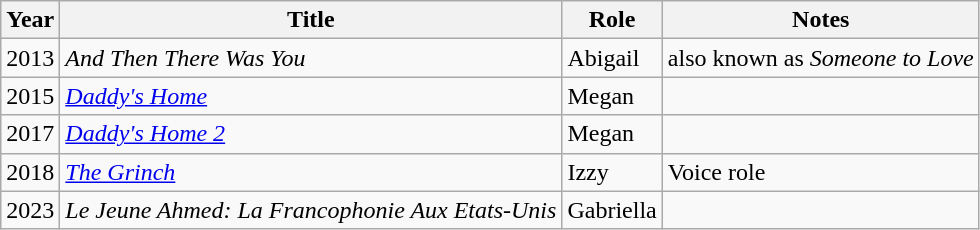<table class="wikitable">
<tr>
<th>Year</th>
<th>Title</th>
<th>Role</th>
<th>Notes</th>
</tr>
<tr>
<td>2013</td>
<td><em>And Then There Was You </em></td>
<td>Abigail</td>
<td>also known as <em>Someone to Love</em></td>
</tr>
<tr>
<td>2015</td>
<td><em><a href='#'>Daddy's Home</a></em></td>
<td>Megan</td>
<td></td>
</tr>
<tr>
<td>2017</td>
<td><em><a href='#'>Daddy's Home 2</a></em></td>
<td>Megan</td>
<td></td>
</tr>
<tr>
<td>2018</td>
<td><em><a href='#'>The Grinch</a></em></td>
<td>Izzy</td>
<td>Voice role</td>
</tr>
<tr>
<td>2023</td>
<td><em>Le Jeune Ahmed: La Francophonie Aux Etats-Unis</em></td>
<td>Gabriella</td>
<td></td>
</tr>
</table>
